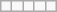<table class="wikitable">
<tr>
<td></td>
<td></td>
<td></td>
<td></td>
<td></td>
</tr>
</table>
